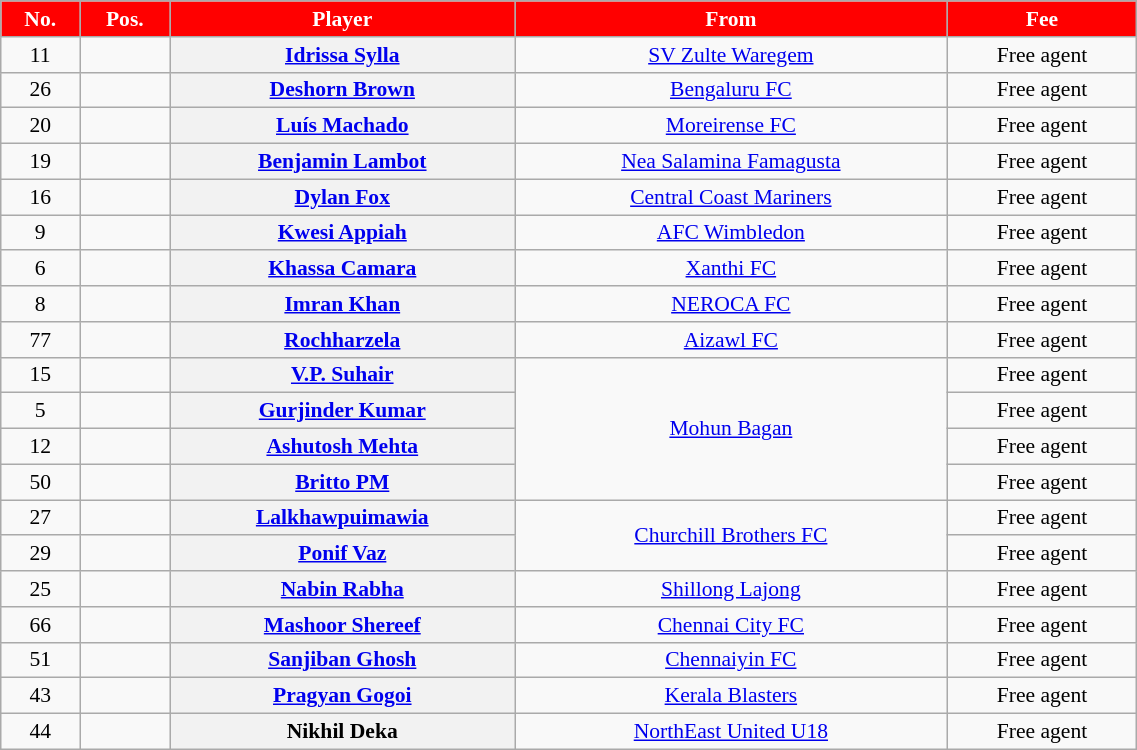<table class="wikitable" style="text-align:center; font-size:90%; width:60%">
<tr>
<th style="background:#FF0000; color:white; text-align:center;">No.</th>
<th style="background:#FF0000; color:white; text-align:center;">Pos.</th>
<th style="background:#FF0000; color:white; text-align:center;">Player</th>
<th style="background:#FF0000; color:white; text-align:center;">From</th>
<th style="background:#FF0000; color:white; text-align:center;">Fee</th>
</tr>
<tr>
<td>11</td>
<td></td>
<th scope="row"> <a href='#'>Idrissa Sylla</a></th>
<td> <a href='#'>SV Zulte Waregem</a></td>
<td>Free agent</td>
</tr>
<tr>
<td>26</td>
<td></td>
<th scope="row"> <a href='#'>Deshorn Brown</a></th>
<td><a href='#'>Bengaluru FC</a></td>
<td>Free agent</td>
</tr>
<tr>
<td>20</td>
<td></td>
<th scope="row"> <a href='#'>Luís Machado</a></th>
<td> <a href='#'>Moreirense FC</a></td>
<td>Free agent</td>
</tr>
<tr>
<td>19</td>
<td></td>
<th scope="row"> <a href='#'>Benjamin Lambot</a></th>
<td> <a href='#'>Nea Salamina Famagusta</a></td>
<td>Free agent</td>
</tr>
<tr>
<td>16</td>
<td></td>
<th scope="row"> <a href='#'>Dylan Fox</a></th>
<td> <a href='#'>Central Coast Mariners</a></td>
<td>Free agent</td>
</tr>
<tr>
<td>9</td>
<td></td>
<th scope="row"> <a href='#'>Kwesi Appiah</a></th>
<td> <a href='#'>AFC Wimbledon</a></td>
<td>Free agent</td>
</tr>
<tr>
<td>6</td>
<td></td>
<th scope="row"> <a href='#'>Khassa Camara</a></th>
<td> <a href='#'>Xanthi FC</a></td>
<td>Free agent</td>
</tr>
<tr>
<td>8</td>
<td></td>
<th scope="row"> <a href='#'>Imran Khan</a></th>
<td><a href='#'>NEROCA FC</a></td>
<td>Free agent</td>
</tr>
<tr>
<td>77</td>
<td></td>
<th scope="row"> <a href='#'>Rochharzela</a></th>
<td><a href='#'>Aizawl FC</a></td>
<td>Free agent</td>
</tr>
<tr>
<td>15</td>
<td></td>
<th scope="row"> <a href='#'>V.P. Suhair</a></th>
<td rowspan="4"><a href='#'>Mohun Bagan</a></td>
<td>Free agent</td>
</tr>
<tr>
<td>5</td>
<td></td>
<th scope="row"> <a href='#'>Gurjinder Kumar</a></th>
<td>Free agent</td>
</tr>
<tr>
<td>12</td>
<td></td>
<th scope="row"> <a href='#'>Ashutosh Mehta</a></th>
<td>Free agent</td>
</tr>
<tr>
<td>50</td>
<td></td>
<th scope="row"> <a href='#'>Britto PM</a></th>
<td>Free agent</td>
</tr>
<tr>
<td>27</td>
<td></td>
<th scope="row"> <a href='#'>Lalkhawpuimawia</a></th>
<td rowspan="2"><a href='#'>Churchill Brothers FC</a></td>
<td>Free agent</td>
</tr>
<tr>
<td>29</td>
<td></td>
<th scope="row"> <a href='#'>Ponif Vaz</a></th>
<td>Free agent</td>
</tr>
<tr>
<td>25</td>
<td></td>
<th scope="row"> <a href='#'>Nabin Rabha</a></th>
<td><a href='#'>Shillong Lajong</a></td>
<td>Free agent</td>
</tr>
<tr>
<td>66</td>
<td></td>
<th scope="row"> <a href='#'>Mashoor Shereef</a></th>
<td><a href='#'>Chennai City FC</a></td>
<td>Free agent</td>
</tr>
<tr>
<td>51</td>
<td></td>
<th scope="row"> <a href='#'>Sanjiban Ghosh</a></th>
<td><a href='#'>Chennaiyin FC</a></td>
<td>Free agent</td>
</tr>
<tr>
<td>43</td>
<td></td>
<th scope="row"> <a href='#'>Pragyan Gogoi</a></th>
<td><a href='#'>Kerala Blasters</a></td>
<td>Free agent</td>
</tr>
<tr>
<td>44</td>
<td></td>
<th scope="row"> Nikhil Deka</th>
<td><a href='#'>NorthEast United U18</a></td>
<td>Free agent</td>
</tr>
</table>
